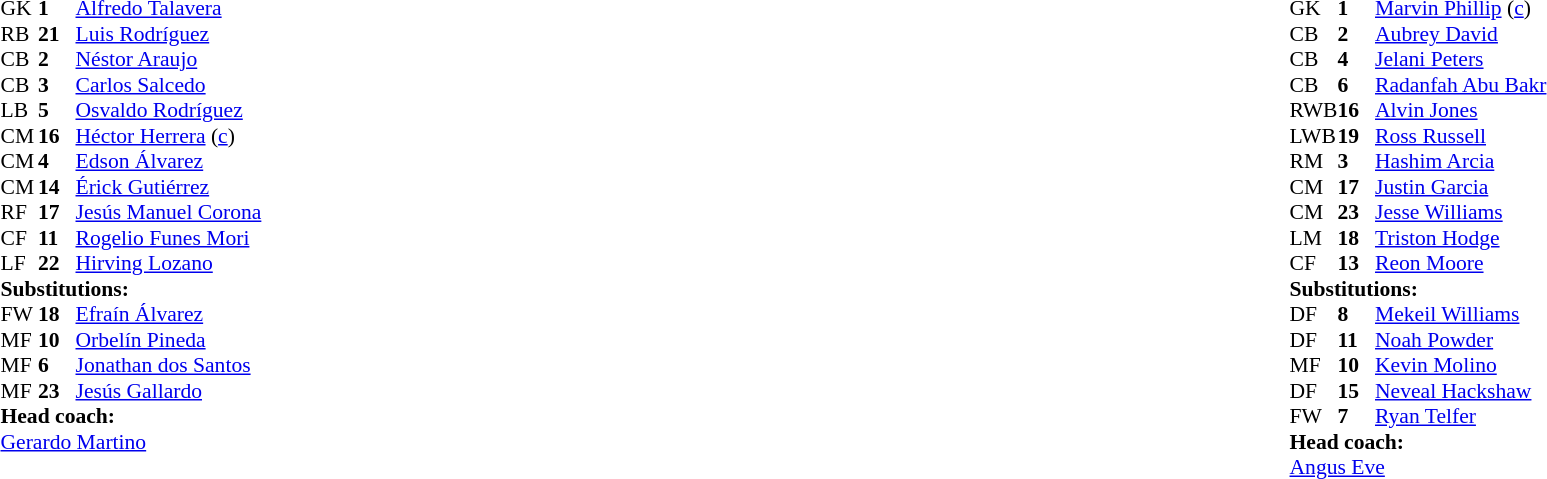<table width="100%">
<tr>
<td valign="top" width="40%"><br><table style="font-size:90%" cellspacing="0" cellpadding="0">
<tr>
<th width=25></th>
<th width=25></th>
</tr>
<tr>
<td>GK</td>
<td><strong>1</strong></td>
<td><a href='#'>Alfredo Talavera</a></td>
</tr>
<tr>
<td>RB</td>
<td><strong>21</strong></td>
<td><a href='#'>Luis Rodríguez</a></td>
</tr>
<tr>
<td>CB</td>
<td><strong>2</strong></td>
<td><a href='#'>Néstor Araujo</a></td>
</tr>
<tr>
<td>CB</td>
<td><strong>3</strong></td>
<td><a href='#'>Carlos Salcedo</a></td>
<td></td>
<td></td>
</tr>
<tr>
<td>LB</td>
<td><strong>5</strong></td>
<td><a href='#'>Osvaldo Rodríguez</a></td>
<td></td>
<td></td>
</tr>
<tr>
<td>CM</td>
<td><strong>16</strong></td>
<td><a href='#'>Héctor Herrera</a> (<a href='#'>c</a>)</td>
</tr>
<tr>
<td>CM</td>
<td><strong>4</strong></td>
<td><a href='#'>Edson Álvarez</a></td>
<td></td>
</tr>
<tr>
<td>CM</td>
<td><strong>14</strong></td>
<td><a href='#'>Érick Gutiérrez</a></td>
<td></td>
<td></td>
</tr>
<tr>
<td>RF</td>
<td><strong>17</strong></td>
<td><a href='#'>Jesús Manuel Corona</a></td>
</tr>
<tr>
<td>CF</td>
<td><strong>11</strong></td>
<td><a href='#'>Rogelio Funes Mori</a></td>
</tr>
<tr>
<td>LF</td>
<td><strong>22</strong></td>
<td><a href='#'>Hirving Lozano</a></td>
<td></td>
<td></td>
</tr>
<tr>
<td colspan=3><strong>Substitutions:</strong></td>
</tr>
<tr>
<td>FW</td>
<td><strong>18</strong></td>
<td><a href='#'>Efraín Álvarez</a></td>
<td></td>
<td></td>
</tr>
<tr>
<td>MF</td>
<td><strong>10</strong></td>
<td><a href='#'>Orbelín Pineda</a></td>
<td></td>
<td></td>
</tr>
<tr>
<td>MF</td>
<td><strong>6</strong></td>
<td><a href='#'>Jonathan dos Santos</a></td>
<td></td>
<td></td>
</tr>
<tr>
<td>MF</td>
<td><strong>23</strong></td>
<td><a href='#'>Jesús Gallardo</a></td>
<td></td>
<td></td>
</tr>
<tr>
<td colspan=3><strong>Head coach:</strong></td>
</tr>
<tr>
<td colspan=3> <a href='#'>Gerardo Martino</a></td>
</tr>
</table>
</td>
<td valign="top"></td>
<td valign="top" width="50%"><br><table style="font-size:90%; margin:auto" cellspacing="0" cellpadding="0">
<tr>
<th width=25></th>
<th width=25></th>
</tr>
<tr>
<td>GK</td>
<td><strong>1</strong></td>
<td><a href='#'>Marvin Phillip</a> (<a href='#'>c</a>)</td>
</tr>
<tr>
<td>CB</td>
<td><strong>2</strong></td>
<td><a href='#'>Aubrey David</a></td>
</tr>
<tr>
<td>CB</td>
<td><strong>4</strong></td>
<td><a href='#'>Jelani Peters</a></td>
</tr>
<tr>
<td>CB</td>
<td><strong>6</strong></td>
<td><a href='#'>Radanfah Abu Bakr</a></td>
</tr>
<tr>
<td>RWB</td>
<td><strong>16</strong></td>
<td><a href='#'>Alvin Jones</a></td>
<td></td>
</tr>
<tr>
<td>LWB</td>
<td><strong>19</strong></td>
<td><a href='#'>Ross Russell</a></td>
<td></td>
<td></td>
</tr>
<tr>
<td>RM</td>
<td><strong>3</strong></td>
<td><a href='#'>Hashim Arcia</a></td>
<td></td>
<td></td>
</tr>
<tr>
<td>CM</td>
<td><strong>17</strong></td>
<td><a href='#'>Justin Garcia</a></td>
<td></td>
<td></td>
</tr>
<tr>
<td>CM</td>
<td><strong>23</strong></td>
<td><a href='#'>Jesse Williams</a></td>
<td></td>
<td></td>
</tr>
<tr>
<td>LM</td>
<td><strong>18</strong></td>
<td><a href='#'>Triston Hodge</a></td>
<td></td>
<td></td>
</tr>
<tr>
<td>CF</td>
<td><strong>13</strong></td>
<td><a href='#'>Reon Moore</a></td>
</tr>
<tr>
<td colspan=3><strong>Substitutions:</strong></td>
</tr>
<tr>
<td>DF</td>
<td><strong>8</strong></td>
<td><a href='#'>Mekeil Williams</a></td>
<td></td>
<td></td>
</tr>
<tr>
<td>DF</td>
<td><strong>11</strong></td>
<td><a href='#'>Noah Powder</a></td>
<td></td>
<td></td>
</tr>
<tr>
<td>MF</td>
<td><strong>10</strong></td>
<td><a href='#'>Kevin Molino</a></td>
<td></td>
<td></td>
</tr>
<tr>
<td>DF</td>
<td><strong>15</strong></td>
<td><a href='#'>Neveal Hackshaw</a></td>
<td></td>
<td></td>
</tr>
<tr>
<td>FW</td>
<td><strong>7</strong></td>
<td><a href='#'>Ryan Telfer</a></td>
<td></td>
<td></td>
</tr>
<tr>
<td colspan=3><strong>Head coach:</strong></td>
</tr>
<tr>
<td colspan=3><a href='#'>Angus Eve</a></td>
</tr>
</table>
</td>
</tr>
</table>
